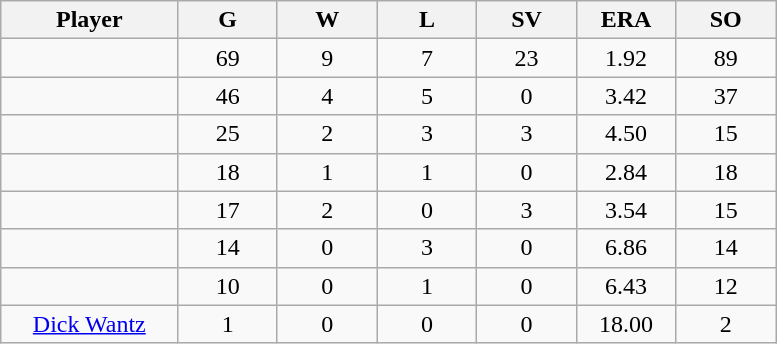<table class="wikitable sortable">
<tr>
<th bgcolor="#DDDDFF" width="16%">Player</th>
<th bgcolor="#DDDDFF" width="9%">G</th>
<th bgcolor="#DDDDFF" width="9%">W</th>
<th bgcolor="#DDDDFF" width="9%">L</th>
<th bgcolor="#DDDDFF" width="9%">SV</th>
<th bgcolor="#DDDDFF" width="9%">ERA</th>
<th bgcolor="#DDDDFF" width="9%">SO</th>
</tr>
<tr align="center">
<td></td>
<td>69</td>
<td>9</td>
<td>7</td>
<td>23</td>
<td>1.92</td>
<td>89</td>
</tr>
<tr align="center">
<td></td>
<td>46</td>
<td>4</td>
<td>5</td>
<td>0</td>
<td>3.42</td>
<td>37</td>
</tr>
<tr align="center">
<td></td>
<td>25</td>
<td>2</td>
<td>3</td>
<td>3</td>
<td>4.50</td>
<td>15</td>
</tr>
<tr align="center">
<td></td>
<td>18</td>
<td>1</td>
<td>1</td>
<td>0</td>
<td>2.84</td>
<td>18</td>
</tr>
<tr align="center">
<td></td>
<td>17</td>
<td>2</td>
<td>0</td>
<td>3</td>
<td>3.54</td>
<td>15</td>
</tr>
<tr align="center">
<td></td>
<td>14</td>
<td>0</td>
<td>3</td>
<td>0</td>
<td>6.86</td>
<td>14</td>
</tr>
<tr align="center">
<td></td>
<td>10</td>
<td>0</td>
<td>1</td>
<td>0</td>
<td>6.43</td>
<td>12</td>
</tr>
<tr align="center">
<td><a href='#'>Dick Wantz</a></td>
<td>1</td>
<td>0</td>
<td>0</td>
<td>0</td>
<td>18.00</td>
<td>2</td>
</tr>
</table>
